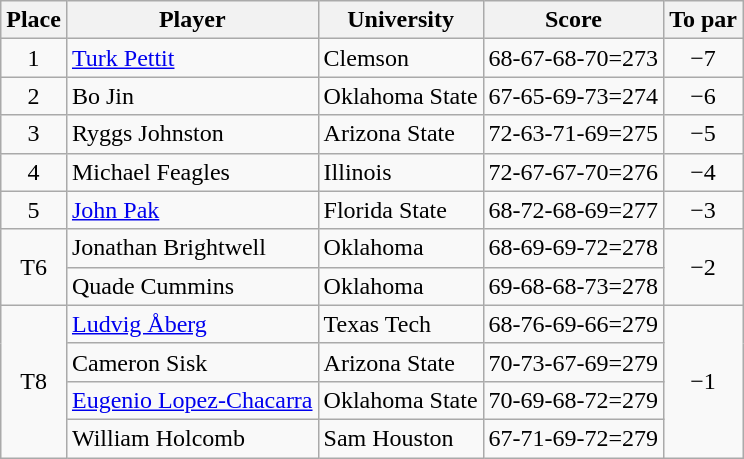<table class="wikitable">
<tr>
<th>Place</th>
<th>Player</th>
<th>University</th>
<th>Score</th>
<th>To par</th>
</tr>
<tr>
<td align=center>1</td>
<td><a href='#'>Turk Pettit</a></td>
<td>Clemson</td>
<td>68-67-68-70=273</td>
<td align=center>−7</td>
</tr>
<tr>
<td align=center>2</td>
<td>Bo Jin</td>
<td>Oklahoma State</td>
<td>67-65-69-73=274</td>
<td align=center>−6</td>
</tr>
<tr>
<td align=center>3</td>
<td>Ryggs Johnston</td>
<td>Arizona State</td>
<td>72-63-71-69=275</td>
<td align=center>−5</td>
</tr>
<tr>
<td align=center>4</td>
<td>Michael Feagles</td>
<td>Illinois</td>
<td>72-67-67-70=276</td>
<td align=center>−4</td>
</tr>
<tr>
<td align=center>5</td>
<td><a href='#'>John Pak</a></td>
<td>Florida State</td>
<td>68-72-68-69=277</td>
<td align=center>−3</td>
</tr>
<tr>
<td rowspan=2 align=center>T6</td>
<td>Jonathan Brightwell</td>
<td>Oklahoma</td>
<td>68-69-69-72=278</td>
<td rowspan=2 align=center>−2</td>
</tr>
<tr>
<td>Quade Cummins</td>
<td>Oklahoma</td>
<td>69-68-68-73=278</td>
</tr>
<tr>
<td rowspan=4 align=center>T8</td>
<td><a href='#'>Ludvig Åberg</a></td>
<td>Texas Tech</td>
<td>68-76-69-66=279</td>
<td rowspan=4 align=center>−1</td>
</tr>
<tr>
<td>Cameron Sisk</td>
<td>Arizona State</td>
<td>70-73-67-69=279</td>
</tr>
<tr>
<td><a href='#'>Eugenio Lopez-Chacarra</a></td>
<td>Oklahoma State</td>
<td>70-69-68-72=279</td>
</tr>
<tr>
<td>William Holcomb</td>
<td>Sam Houston</td>
<td>67-71-69-72=279</td>
</tr>
</table>
